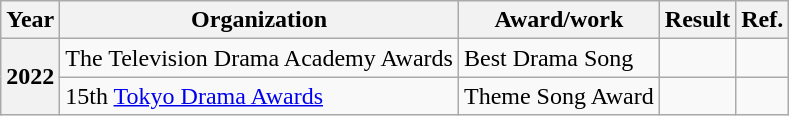<table class="wikitable">
<tr>
<th>Year</th>
<th>Organization</th>
<th>Award/work</th>
<th>Result</th>
<th>Ref.</th>
</tr>
<tr>
<th rowspan="2" scope="row">2022</th>
<td>The Television Drama Academy Awards</td>
<td>Best Drama Song</td>
<td></td>
<td align="center"></td>
</tr>
<tr>
<td>15th <a href='#'>Tokyo Drama Awards</a></td>
<td>Theme Song Award</td>
<td></td>
<td align="center"></td>
</tr>
</table>
